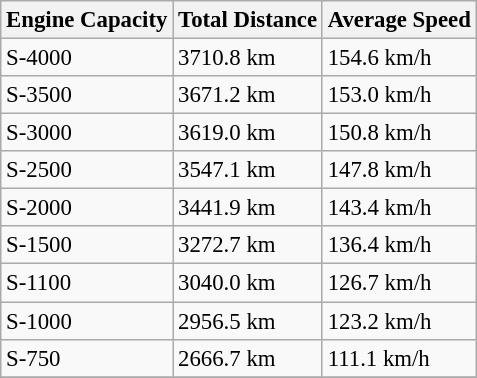<table class="wikitable" style="font-size: 95%;">
<tr>
<th>Engine Capacity</th>
<th>Total Distance</th>
<th>Average Speed</th>
</tr>
<tr>
<td>S-4000</td>
<td>3710.8 km</td>
<td>154.6 km/h</td>
</tr>
<tr>
<td>S-3500</td>
<td>3671.2 km</td>
<td>153.0 km/h</td>
</tr>
<tr>
<td>S-3000</td>
<td>3619.0 km</td>
<td>150.8 km/h</td>
</tr>
<tr>
<td>S-2500</td>
<td>3547.1 km</td>
<td>147.8 km/h</td>
</tr>
<tr>
<td>S-2000</td>
<td>3441.9 km</td>
<td>143.4 km/h</td>
</tr>
<tr>
<td>S-1500</td>
<td>3272.7 km</td>
<td>136.4 km/h</td>
</tr>
<tr>
<td>S-1100</td>
<td>3040.0 km</td>
<td>126.7 km/h</td>
</tr>
<tr>
<td>S-1000</td>
<td>2956.5 km</td>
<td>123.2 km/h</td>
</tr>
<tr>
<td>S-750</td>
<td>2666.7 km</td>
<td>111.1 km/h</td>
</tr>
<tr>
</tr>
</table>
